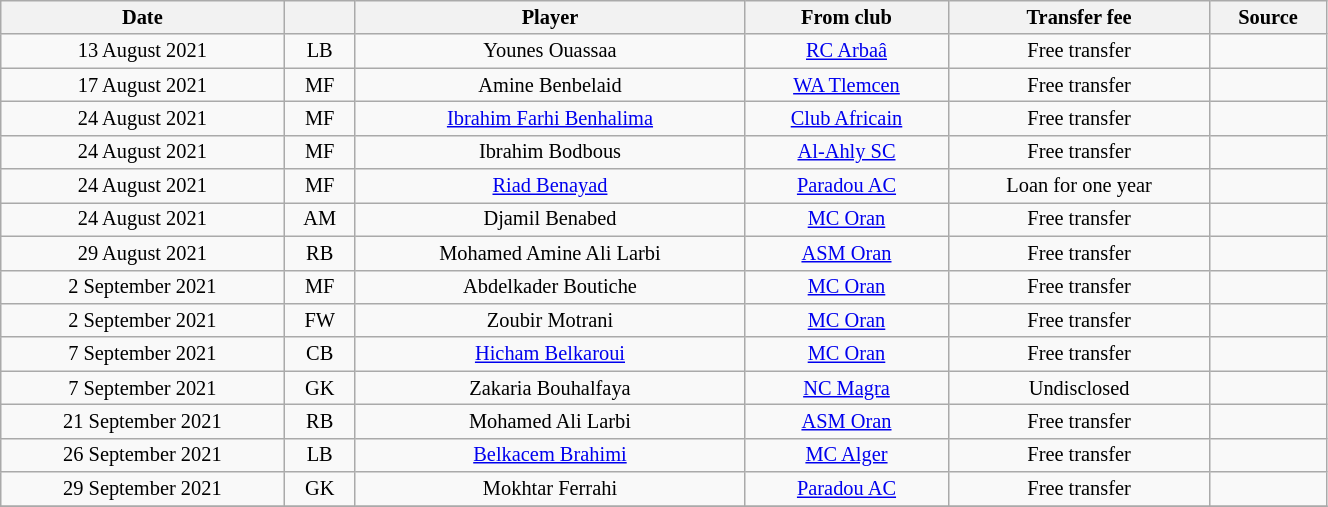<table class="wikitable sortable" style="width:70%; text-align:center; font-size:85%; text-align:centre;">
<tr>
<th>Date</th>
<th></th>
<th>Player</th>
<th>From club</th>
<th>Transfer fee</th>
<th>Source</th>
</tr>
<tr>
<td>13 August 2021</td>
<td>LB</td>
<td> Younes Ouassaa</td>
<td><a href='#'>RC Arbaâ</a></td>
<td>Free transfer</td>
<td></td>
</tr>
<tr>
<td>17 August 2021</td>
<td>MF</td>
<td> Amine Benbelaid</td>
<td><a href='#'>WA Tlemcen</a></td>
<td>Free transfer</td>
<td></td>
</tr>
<tr>
<td>24 August 2021</td>
<td>MF</td>
<td> <a href='#'>Ibrahim Farhi Benhalima</a></td>
<td><a href='#'>Club Africain</a></td>
<td>Free transfer</td>
<td></td>
</tr>
<tr>
<td>24 August 2021</td>
<td>MF</td>
<td> Ibrahim Bodbous</td>
<td> <a href='#'>Al-Ahly SC</a></td>
<td>Free transfer</td>
<td></td>
</tr>
<tr>
<td>24 August 2021</td>
<td>MF</td>
<td> <a href='#'>Riad Benayad</a></td>
<td><a href='#'>Paradou AC</a></td>
<td>Loan for one year</td>
<td></td>
</tr>
<tr>
<td>24 August 2021</td>
<td>AM</td>
<td> Djamil Benabed</td>
<td><a href='#'>MC Oran</a></td>
<td>Free transfer</td>
<td></td>
</tr>
<tr>
<td>29 August 2021</td>
<td>RB</td>
<td> Mohamed Amine Ali Larbi</td>
<td><a href='#'>ASM Oran</a></td>
<td>Free transfer</td>
<td></td>
</tr>
<tr>
<td>2 September 2021</td>
<td>MF</td>
<td> Abdelkader Boutiche</td>
<td><a href='#'>MC Oran</a></td>
<td>Free transfer</td>
<td></td>
</tr>
<tr>
<td>2 September 2021</td>
<td>FW</td>
<td> Zoubir Motrani</td>
<td><a href='#'>MC Oran</a></td>
<td>Free transfer</td>
<td></td>
</tr>
<tr>
<td>7 September 2021</td>
<td>CB</td>
<td> <a href='#'>Hicham Belkaroui</a></td>
<td><a href='#'>MC Oran</a></td>
<td>Free transfer</td>
<td></td>
</tr>
<tr>
<td>7 September 2021</td>
<td>GK</td>
<td> Zakaria Bouhalfaya</td>
<td><a href='#'>NC Magra</a></td>
<td>Undisclosed</td>
<td></td>
</tr>
<tr>
<td>21 September 2021</td>
<td>RB</td>
<td> Mohamed Ali Larbi</td>
<td><a href='#'>ASM Oran</a></td>
<td>Free transfer</td>
<td></td>
</tr>
<tr>
<td>26 September 2021</td>
<td>LB</td>
<td> <a href='#'>Belkacem Brahimi</a></td>
<td><a href='#'>MC Alger</a></td>
<td>Free transfer</td>
<td></td>
</tr>
<tr>
<td>29 September 2021</td>
<td>GK</td>
<td> Mokhtar Ferrahi</td>
<td><a href='#'>Paradou AC</a></td>
<td>Free transfer</td>
<td></td>
</tr>
<tr>
</tr>
</table>
